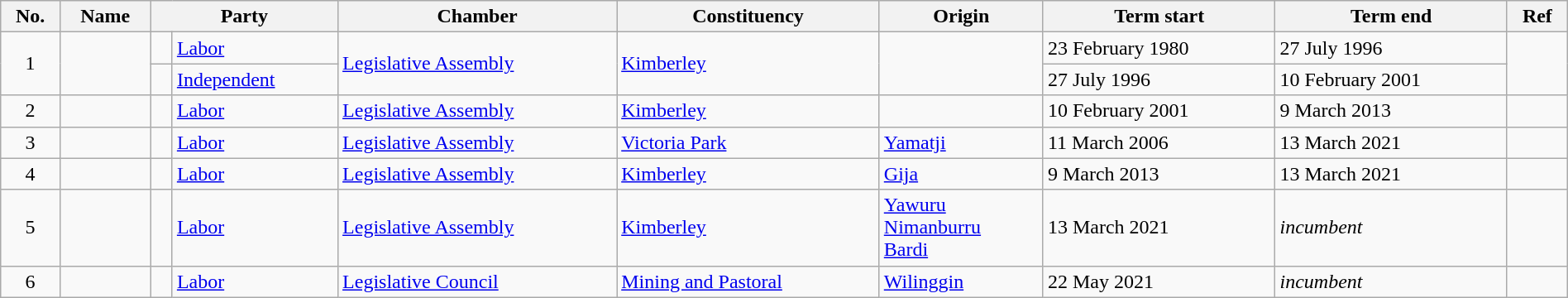<table class="wikitable sortable" width="100%">
<tr>
<th>No.</th>
<th>Name</th>
<th colspan="2">Party</th>
<th>Chamber</th>
<th>Constituency</th>
<th>Origin</th>
<th>Term start</th>
<th>Term end</th>
<th class=unsortable>Ref</th>
</tr>
<tr>
<td rowspan="2" align=center>1</td>
<td rowspan="2"></td>
<td> </td>
<td><a href='#'>Labor</a></td>
<td rowspan="2"><a href='#'>Legislative Assembly</a></td>
<td rowspan="2"><a href='#'>Kimberley</a></td>
<td rowspan="2"></td>
<td>23 February 1980</td>
<td>27 July 1996</td>
<td rowspan="2" align="center"></td>
</tr>
<tr>
<td> </td>
<td><a href='#'>Independent</a></td>
<td>27 July 1996</td>
<td>10 February 2001</td>
</tr>
<tr>
<td align=center>2</td>
<td></td>
<td> </td>
<td><a href='#'>Labor</a></td>
<td><a href='#'>Legislative Assembly</a></td>
<td><a href='#'>Kimberley</a></td>
<td></td>
<td>10 February 2001</td>
<td>9 March 2013</td>
<td align=center></td>
</tr>
<tr>
<td align=center>3</td>
<td></td>
<td> </td>
<td><a href='#'>Labor</a></td>
<td><a href='#'>Legislative Assembly</a></td>
<td><a href='#'>Victoria Park</a></td>
<td><a href='#'>Yamatji</a></td>
<td>11 March 2006</td>
<td>13 March 2021</td>
<td align=center></td>
</tr>
<tr>
<td align=center>4</td>
<td></td>
<td> </td>
<td><a href='#'>Labor</a></td>
<td><a href='#'>Legislative Assembly</a></td>
<td><a href='#'>Kimberley</a></td>
<td><a href='#'>Gija</a></td>
<td>9 March 2013</td>
<td>13 March 2021</td>
<td align=center></td>
</tr>
<tr>
<td align=center>5</td>
<td></td>
<td> </td>
<td><a href='#'>Labor</a></td>
<td><a href='#'>Legislative Assembly</a></td>
<td><a href='#'>Kimberley</a></td>
<td><a href='#'>Yawuru</a><br><a href='#'>Nimanburru</a><br><a href='#'>Bardi</a></td>
<td>13 March 2021</td>
<td><em>incumbent</em></td>
<td align=center></td>
</tr>
<tr>
<td align=center>6</td>
<td></td>
<td> </td>
<td><a href='#'>Labor</a></td>
<td><a href='#'>Legislative Council</a></td>
<td><a href='#'>Mining and Pastoral</a></td>
<td><a href='#'>Wilinggin</a></td>
<td>22 May 2021</td>
<td><em>incumbent</em></td>
<td align=center></td>
</tr>
</table>
